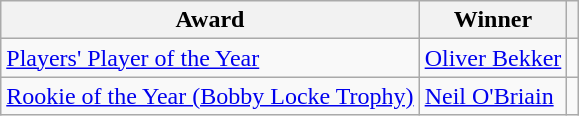<table class="wikitable">
<tr>
<th>Award</th>
<th>Winner</th>
<th></th>
</tr>
<tr>
<td><a href='#'>Players' Player of the Year</a></td>
<td> <a href='#'>Oliver Bekker</a></td>
<td></td>
</tr>
<tr>
<td><a href='#'>Rookie of the Year (Bobby Locke Trophy)</a></td>
<td> <a href='#'>Neil O'Briain</a></td>
<td></td>
</tr>
</table>
